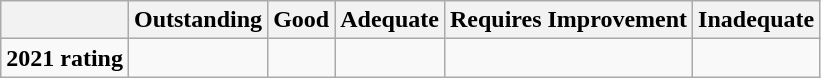<table class="wikitable">
<tr>
<th></th>
<th>Outstanding</th>
<th>Good</th>
<th>Adequate</th>
<th>Requires Improvement</th>
<th>Inadequate</th>
</tr>
<tr style="vertical-align:top;" |>
<td><strong>2021 rating</strong></td>
<td></td>
<td></td>
<td></td>
<td></td>
<td></td>
</tr>
</table>
